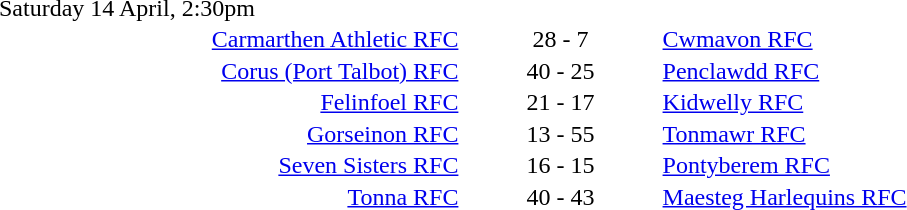<table style="width:70%;" cellspacing="1">
<tr>
<th width=35%></th>
<th width=15%></th>
<th></th>
</tr>
<tr>
<td>Saturday 14 April, 2:30pm</td>
</tr>
<tr>
<td align=right><a href='#'>Carmarthen Athletic RFC</a></td>
<td align=center>28 - 7</td>
<td><a href='#'>Cwmavon RFC</a></td>
</tr>
<tr>
<td align=right><a href='#'>Corus (Port Talbot) RFC</a></td>
<td align=center>40 - 25</td>
<td><a href='#'>Penclawdd RFC</a></td>
</tr>
<tr>
<td align=right><a href='#'>Felinfoel RFC</a></td>
<td align=center>21 - 17</td>
<td><a href='#'>Kidwelly RFC</a></td>
</tr>
<tr>
<td align=right><a href='#'>Gorseinon RFC</a></td>
<td align=center>13 - 55</td>
<td><a href='#'>Tonmawr RFC</a></td>
</tr>
<tr>
<td align=right><a href='#'>Seven Sisters RFC</a></td>
<td align=center>16 - 15</td>
<td><a href='#'>Pontyberem RFC</a></td>
</tr>
<tr>
<td align=right><a href='#'>Tonna RFC</a></td>
<td align=center>40 - 43</td>
<td><a href='#'>Maesteg Harlequins RFC</a></td>
</tr>
</table>
